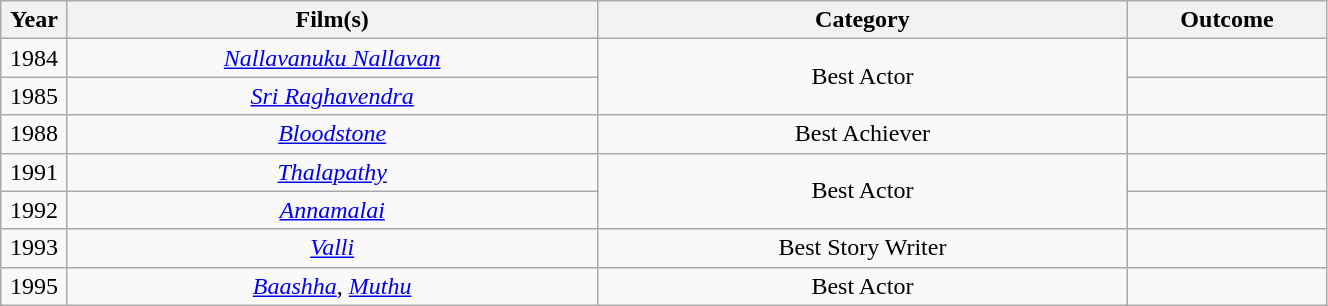<table class="wikitable sortable" style="width:70%;">
<tr>
<th width=5%>Year</th>
<th style="width:40%;">Film(s)</th>
<th style="width:40%;">Category</th>
<th style="width:15%;">Outcome</th>
</tr>
<tr>
<td style="text-align:center;">1984</td>
<td style="text-align:center;"><em><a href='#'>Nallavanuku Nallavan</a></em></td>
<td rowspan="2" style="text-align:center;">Best Actor</td>
<td></td>
</tr>
<tr>
<td style="text-align:center;">1985</td>
<td style="text-align:center;"><em><a href='#'>Sri Raghavendra</a></em></td>
<td></td>
</tr>
<tr>
<td style="text-align:center;">1988</td>
<td style="text-align:center;"><em><a href='#'>Bloodstone</a></em></td>
<td style="text-align:center;">Best Achiever</td>
<td></td>
</tr>
<tr>
<td style="text-align:center;">1991</td>
<td style="text-align:center;"><em><a href='#'>Thalapathy</a></em></td>
<td rowspan="2" style="text-align:center;">Best Actor</td>
<td></td>
</tr>
<tr>
<td style="text-align:center;">1992</td>
<td style="text-align:center;"><em><a href='#'>Annamalai</a></em></td>
<td></td>
</tr>
<tr>
<td style="text-align:center;">1993</td>
<td style="text-align:center;"><em><a href='#'>Valli</a></em></td>
<td style="text-align:center;">Best Story Writer</td>
<td></td>
</tr>
<tr>
<td style="text-align:center;">1995</td>
<td style="text-align:center;"><em><a href='#'>Baashha</a></em>, <em><a href='#'>Muthu</a></em></td>
<td style="text-align:center;">Best Actor</td>
<td></td>
</tr>
</table>
